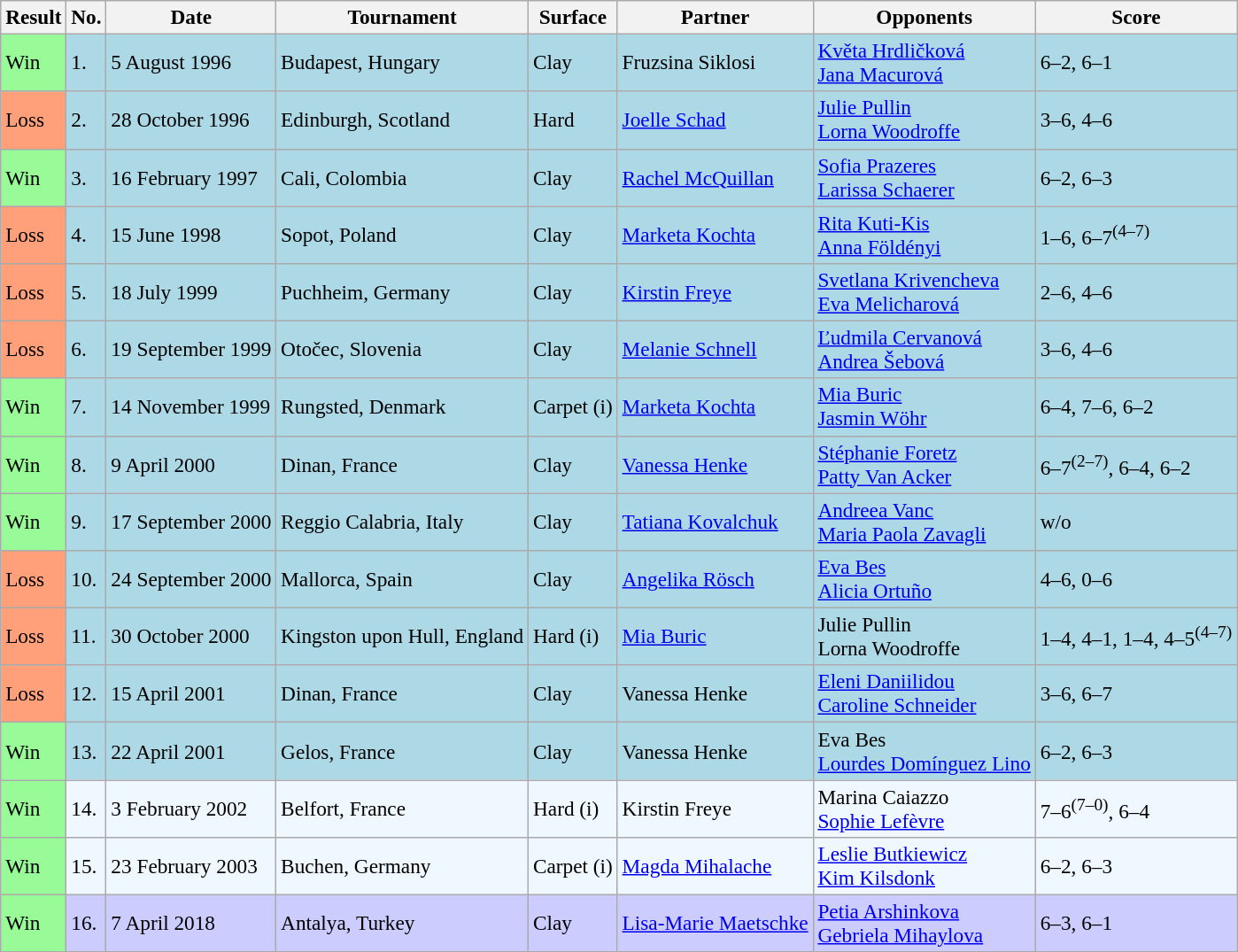<table class="sortable wikitable" style="font-size:97%;">
<tr>
<th>Result</th>
<th>No.</th>
<th>Date</th>
<th>Tournament</th>
<th>Surface</th>
<th>Partner</th>
<th>Opponents</th>
<th class="unsortable">Score</th>
</tr>
<tr style="background:lightblue;">
<td style="background:#98fb98;">Win</td>
<td>1.</td>
<td>5 August 1996</td>
<td>Budapest, Hungary</td>
<td>Clay</td>
<td> Fruzsina Siklosi</td>
<td> <a href='#'>Květa Hrdličková</a> <br>  <a href='#'>Jana Macurová</a></td>
<td>6–2, 6–1</td>
</tr>
<tr style="background:lightblue;">
<td style="background:#ffa07a;">Loss</td>
<td>2.</td>
<td>28 October 1996</td>
<td>Edinburgh, Scotland</td>
<td>Hard</td>
<td> <a href='#'>Joelle Schad</a></td>
<td> <a href='#'>Julie Pullin</a> <br>  <a href='#'>Lorna Woodroffe</a></td>
<td>3–6, 4–6</td>
</tr>
<tr style="background:lightblue;">
<td style="background:#98fb98;">Win</td>
<td>3.</td>
<td>16 February 1997</td>
<td>Cali, Colombia</td>
<td>Clay</td>
<td> <a href='#'>Rachel McQuillan</a></td>
<td> <a href='#'>Sofia Prazeres</a> <br>  <a href='#'>Larissa Schaerer</a></td>
<td>6–2, 6–3</td>
</tr>
<tr style="background:lightblue;">
<td style="background:#ffa07a;">Loss</td>
<td>4.</td>
<td>15 June 1998</td>
<td>Sopot, Poland</td>
<td>Clay</td>
<td> <a href='#'>Marketa Kochta</a></td>
<td> <a href='#'>Rita Kuti-Kis</a> <br>  <a href='#'>Anna Földényi</a></td>
<td>1–6, 6–7<sup>(4–7)</sup></td>
</tr>
<tr style="background:lightblue;">
<td style="background:#ffa07a;">Loss</td>
<td>5.</td>
<td>18 July 1999</td>
<td>Puchheim, Germany</td>
<td>Clay</td>
<td> <a href='#'>Kirstin Freye</a></td>
<td> <a href='#'>Svetlana Krivencheva</a> <br>  <a href='#'>Eva Melicharová</a></td>
<td>2–6, 4–6</td>
</tr>
<tr style="background:lightblue;">
<td style="background:#ffa07a;">Loss</td>
<td>6.</td>
<td>19 September 1999</td>
<td>Otočec, Slovenia</td>
<td>Clay</td>
<td> <a href='#'>Melanie Schnell</a></td>
<td> <a href='#'>Ľudmila Cervanová</a> <br>  <a href='#'>Andrea Šebová</a></td>
<td>3–6, 4–6</td>
</tr>
<tr style="background:lightblue;">
<td style="background:#98fb98;">Win</td>
<td>7.</td>
<td>14 November 1999</td>
<td>Rungsted, Denmark</td>
<td>Carpet (i)</td>
<td> <a href='#'>Marketa Kochta</a></td>
<td> <a href='#'>Mia Buric</a> <br>  <a href='#'>Jasmin Wöhr</a></td>
<td>6–4, 7–6, 6–2</td>
</tr>
<tr style="background:lightblue;">
<td style="background:#98fb98;">Win</td>
<td>8.</td>
<td>9 April 2000</td>
<td>Dinan, France</td>
<td>Clay</td>
<td> <a href='#'>Vanessa Henke</a></td>
<td> <a href='#'>Stéphanie Foretz</a> <br>  <a href='#'>Patty Van Acker</a></td>
<td>6–7<sup>(2–7)</sup>, 6–4, 6–2</td>
</tr>
<tr style="background:lightblue;">
<td style="background:#98fb98;">Win</td>
<td>9.</td>
<td>17 September 2000</td>
<td>Reggio Calabria, Italy</td>
<td>Clay</td>
<td> <a href='#'>Tatiana Kovalchuk</a></td>
<td> <a href='#'>Andreea Vanc</a> <br>  <a href='#'>Maria Paola Zavagli</a></td>
<td>w/o</td>
</tr>
<tr style="background:lightblue;">
<td style="background:#ffa07a;">Loss</td>
<td>10.</td>
<td>24 September 2000</td>
<td>Mallorca, Spain</td>
<td>Clay</td>
<td> <a href='#'>Angelika Rösch</a></td>
<td> <a href='#'>Eva Bes</a> <br>  <a href='#'>Alicia Ortuño</a></td>
<td>4–6, 0–6</td>
</tr>
<tr style="background:lightblue;">
<td style="background:#ffa07a;">Loss</td>
<td>11.</td>
<td>30 October 2000</td>
<td>Kingston upon Hull, England</td>
<td>Hard (i)</td>
<td> <a href='#'>Mia Buric</a></td>
<td> Julie Pullin <br>  Lorna Woodroffe</td>
<td>1–4, 4–1, 1–4, 4–5<sup>(4–7)</sup></td>
</tr>
<tr style="background:lightblue;">
<td style="background:#ffa07a;">Loss</td>
<td>12.</td>
<td>15 April 2001</td>
<td>Dinan, France</td>
<td>Clay</td>
<td> Vanessa Henke</td>
<td> <a href='#'>Eleni Daniilidou</a> <br>  <a href='#'>Caroline Schneider</a></td>
<td>3–6, 6–7</td>
</tr>
<tr style="background:lightblue;">
<td style="background:#98fb98;">Win</td>
<td>13.</td>
<td>22 April 2001</td>
<td>Gelos, France</td>
<td>Clay</td>
<td> Vanessa Henke</td>
<td> Eva Bes <br>  <a href='#'>Lourdes Domínguez Lino</a></td>
<td>6–2, 6–3</td>
</tr>
<tr style="background:#f0f8ff;">
<td style="background:#98fb98;">Win</td>
<td>14.</td>
<td>3 February 2002</td>
<td>Belfort, France</td>
<td>Hard (i)</td>
<td> Kirstin Freye</td>
<td> Marina Caiazzo <br>  <a href='#'>Sophie Lefèvre</a></td>
<td>7–6<sup>(7–0)</sup>, 6–4</td>
</tr>
<tr style="background:#f0f8ff;">
<td style="background:#98fb98;">Win</td>
<td>15.</td>
<td>23 February 2003</td>
<td>Buchen, Germany</td>
<td>Carpet (i)</td>
<td> <a href='#'>Magda Mihalache</a></td>
<td> <a href='#'>Leslie Butkiewicz</a> <br>  <a href='#'>Kim Kilsdonk</a></td>
<td>6–2, 6–3</td>
</tr>
<tr style="background:#ccccff;">
<td style="background:#98fb98;">Win</td>
<td>16.</td>
<td>7 April 2018</td>
<td>Antalya, Turkey</td>
<td>Clay</td>
<td> <a href='#'>Lisa-Marie Maetschke</a></td>
<td> <a href='#'>Petia Arshinkova</a> <br>  <a href='#'>Gebriela Mihaylova</a></td>
<td>6–3, 6–1</td>
</tr>
</table>
